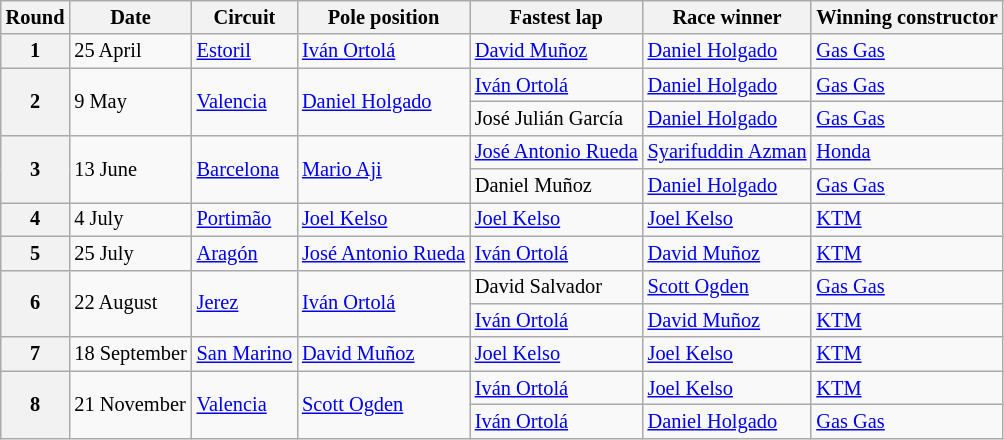<table class="wikitable" style="font-size:85%;">
<tr>
<th>Round</th>
<th>Date</th>
<th>Circuit</th>
<th>Pole position</th>
<th>Fastest lap</th>
<th>Race winner</th>
<th>Winning constructor</th>
</tr>
<tr>
<th>1</th>
<td>25 April</td>
<td> <a href='#'>Estoril</a></td>
<td> <a href='#'>Iván Ortolá</a></td>
<td> <a href='#'>David Muñoz</a></td>
<td> <a href='#'>Daniel Holgado</a></td>
<td nowrap> <a href='#'>Gas Gas</a></td>
</tr>
<tr>
<th rowspan=2>2</th>
<td rowspan=2>9 May</td>
<td rowspan=2> <a href='#'>Valencia</a></td>
<td rowspan=2> <a href='#'>Daniel Holgado</a></td>
<td> <a href='#'>Iván Ortolá</a></td>
<td> <a href='#'>Daniel Holgado</a></td>
<td> <a href='#'>Gas Gas</a></td>
</tr>
<tr>
<td> José Julián García</td>
<td> <a href='#'>Daniel Holgado</a></td>
<td> <a href='#'>Gas Gas</a></td>
</tr>
<tr>
<th rowspan=2>3</th>
<td rowspan=2>13 June</td>
<td rowspan=2> <a href='#'>Barcelona</a></td>
<td rowspan=2> <a href='#'>Mario Aji</a></td>
<td nowrap> <a href='#'>José Antonio Rueda</a></td>
<td nowrap> <a href='#'>Syarifuddin Azman</a></td>
<td> <a href='#'>Honda</a></td>
</tr>
<tr>
<td> Daniel Muñoz</td>
<td> <a href='#'>Daniel Holgado</a></td>
<td> <a href='#'>Gas Gas</a></td>
</tr>
<tr>
<th>4</th>
<td>4 July</td>
<td> <a href='#'>Portimão</a></td>
<td> <a href='#'>Joel Kelso</a></td>
<td> <a href='#'>Joel Kelso</a></td>
<td> <a href='#'>Joel Kelso</a></td>
<td> <a href='#'>KTM</a></td>
</tr>
<tr>
<th>5</th>
<td>25 July</td>
<td> <a href='#'>Aragón</a></td>
<td nowrap> <a href='#'>José Antonio Rueda</a></td>
<td> <a href='#'>Iván Ortolá</a></td>
<td> <a href='#'>David Muñoz</a></td>
<td> <a href='#'>KTM</a></td>
</tr>
<tr>
<th rowspan=2>6</th>
<td rowspan=2>22 August</td>
<td rowspan=2> <a href='#'>Jerez</a></td>
<td rowspan=2> <a href='#'>Iván Ortolá</a></td>
<td> David Salvador</td>
<td> <a href='#'>Scott Ogden</a></td>
<td> <a href='#'>Gas Gas</a></td>
</tr>
<tr>
<td> <a href='#'>Iván Ortolá</a></td>
<td> <a href='#'>David Muñoz</a></td>
<td> <a href='#'>KTM</a></td>
</tr>
<tr>
<th>7</th>
<td nowrap>18 September</td>
<td nowrap> <a href='#'>San Marino</a></td>
<td> <a href='#'>David Muñoz</a></td>
<td> <a href='#'>Joel Kelso</a></td>
<td> <a href='#'>Joel Kelso</a></td>
<td> <a href='#'>KTM</a></td>
</tr>
<tr>
<th rowspan=2>8</th>
<td rowspan=2>21 November</td>
<td rowspan=2> <a href='#'>Valencia</a></td>
<td rowspan=2> <a href='#'>Scott Ogden</a></td>
<td> <a href='#'>Iván Ortolá</a></td>
<td> <a href='#'>Joel Kelso</a></td>
<td> <a href='#'>KTM</a></td>
</tr>
<tr>
<td> <a href='#'>Iván Ortolá</a></td>
<td> <a href='#'>Daniel Holgado</a></td>
<td nowrap> <a href='#'>Gas Gas</a></td>
</tr>
</table>
